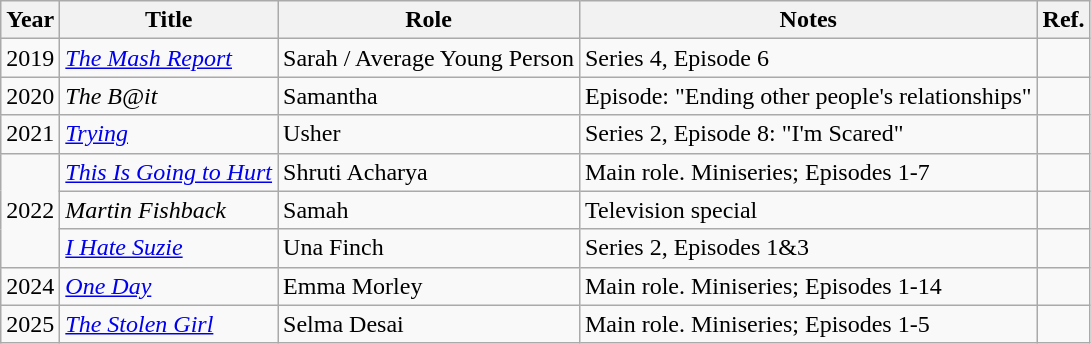<table class="wikitable sortable">
<tr>
<th>Year</th>
<th>Title</th>
<th>Role</th>
<th class="unsortable">Notes</th>
<th class="unsortable">Ref.</th>
</tr>
<tr>
<td>2019</td>
<td><em><a href='#'>The Mash Report</a></em></td>
<td>Sarah / Average Young Person</td>
<td>Series 4, Episode 6</td>
<td></td>
</tr>
<tr>
<td>2020</td>
<td><em>The B@it</em></td>
<td>Samantha</td>
<td>Episode: "Ending other people's relationships"</td>
<td></td>
</tr>
<tr>
<td>2021</td>
<td><em><a href='#'>Trying</a></em></td>
<td>Usher</td>
<td>Series 2, Episode 8: "I'm Scared"</td>
<td></td>
</tr>
<tr>
<td rowspan="3">2022</td>
<td><em><a href='#'>This Is Going to Hurt</a></em></td>
<td>Shruti Acharya</td>
<td>Main role. Miniseries; Episodes 1-7</td>
<td align="center"></td>
</tr>
<tr>
<td><em>Martin Fishback</em></td>
<td>Samah</td>
<td>Television special</td>
<td align="center"></td>
</tr>
<tr>
<td><em><a href='#'>I Hate Suzie</a></em></td>
<td>Una Finch</td>
<td>Series 2, Episodes 1&3</td>
<td align="center"></td>
</tr>
<tr>
<td>2024</td>
<td><em><a href='#'>One Day</a></em></td>
<td>Emma Morley</td>
<td>Main role. Miniseries; Episodes 1-14</td>
<td align="center"></td>
</tr>
<tr>
<td>2025</td>
<td><em><a href='#'>The Stolen Girl</a></em></td>
<td>Selma Desai</td>
<td>Main role. Miniseries; Episodes 1-5</td>
<td align="center"></td>
</tr>
</table>
